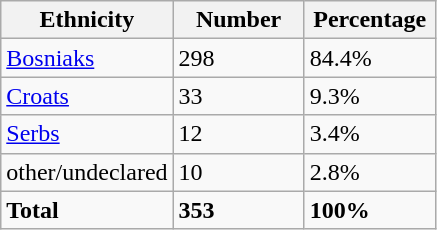<table class="wikitable">
<tr>
<th width="100px">Ethnicity</th>
<th width="80px">Number</th>
<th width="80px">Percentage</th>
</tr>
<tr>
<td><a href='#'>Bosniaks</a></td>
<td>298</td>
<td>84.4%</td>
</tr>
<tr>
<td><a href='#'>Croats</a></td>
<td>33</td>
<td>9.3%</td>
</tr>
<tr>
<td><a href='#'>Serbs</a></td>
<td>12</td>
<td>3.4%</td>
</tr>
<tr>
<td>other/undeclared</td>
<td>10</td>
<td>2.8%</td>
</tr>
<tr>
<td><strong>Total</strong></td>
<td><strong>353</strong></td>
<td><strong>100%</strong></td>
</tr>
</table>
